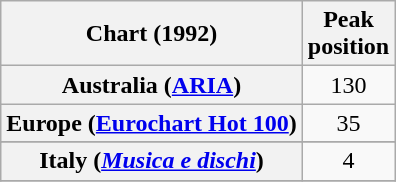<table class="wikitable sortable plainrowheaders" style="text-align:center">
<tr>
<th>Chart (1992)</th>
<th>Peak<br>position</th>
</tr>
<tr>
<th scope="row">Australia (<a href='#'>ARIA</a>)</th>
<td>130</td>
</tr>
<tr>
<th scope="row">Europe (<a href='#'>Eurochart Hot 100</a>)</th>
<td>35</td>
</tr>
<tr>
</tr>
<tr>
<th scope="row">Italy (<em><a href='#'>Musica e dischi</a></em>)</th>
<td>4</td>
</tr>
<tr>
</tr>
</table>
